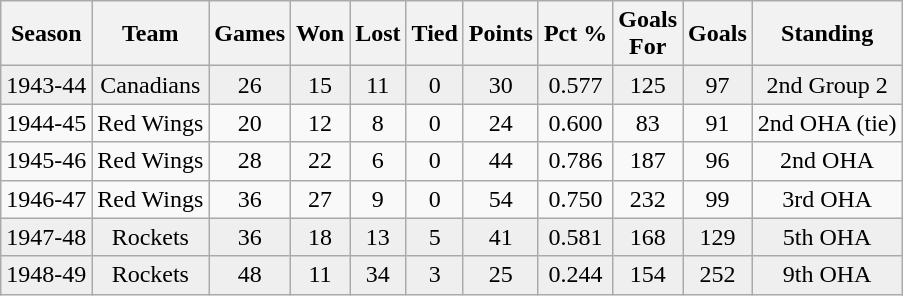<table class="wikitable">
<tr>
<th>Season</th>
<th>Team</th>
<th>Games</th>
<th>Won</th>
<th>Lost</th>
<th>Tied</th>
<th>Points</th>
<th>Pct %</th>
<th>Goals<br>For</th>
<th>Goals<br></th>
<th>Standing</th>
</tr>
<tr align="center" bgcolor="#efefef">
<td>1943-44</td>
<td>Canadians</td>
<td>26</td>
<td>15</td>
<td>11</td>
<td>0</td>
<td>30</td>
<td>0.577</td>
<td>125</td>
<td>97</td>
<td>2nd Group 2</td>
</tr>
<tr align="center">
<td>1944-45</td>
<td>Red Wings</td>
<td>20</td>
<td>12</td>
<td>8</td>
<td>0</td>
<td>24</td>
<td>0.600</td>
<td>83</td>
<td>91</td>
<td>2nd OHA (tie)</td>
</tr>
<tr align="center">
<td>1945-46</td>
<td>Red Wings</td>
<td>28</td>
<td>22</td>
<td>6</td>
<td>0</td>
<td>44</td>
<td>0.786</td>
<td>187</td>
<td>96</td>
<td>2nd OHA</td>
</tr>
<tr align="center">
<td>1946-47</td>
<td>Red Wings</td>
<td>36</td>
<td>27</td>
<td>9</td>
<td>0</td>
<td>54</td>
<td>0.750</td>
<td>232</td>
<td>99</td>
<td>3rd OHA</td>
</tr>
<tr align="center" bgcolor="#efefef">
<td>1947-48</td>
<td>Rockets</td>
<td>36</td>
<td>18</td>
<td>13</td>
<td>5</td>
<td>41</td>
<td>0.581</td>
<td>168</td>
<td>129</td>
<td>5th OHA</td>
</tr>
<tr align="center" bgcolor="#efefef">
<td>1948-49</td>
<td>Rockets</td>
<td>48</td>
<td>11</td>
<td>34</td>
<td>3</td>
<td>25</td>
<td>0.244</td>
<td>154</td>
<td>252</td>
<td>9th OHA</td>
</tr>
</table>
